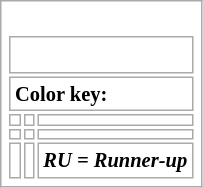<table class="wikitable floatright" style="background: none";>
<tr>
<td><br><table class="floatright" style="font-size: 90%";>
<tr>
<td colspan=3><br>





</td>
</tr>
<tr style="font-size: 95%";>
<td colspan=3><strong>Color key:</strong></td>
</tr>
<tr style="font-size: 95%";>
<td></td>
<td></td>
<td></td>
</tr>
<tr style="font-size: 95%";>
<td></td>
<td></td>
<td></td>
</tr>
<tr style="font-size: 95%";>
<td></td>
<td></td>
<td><strong><em>RU<strong> = Runner-up<em></td>
</tr>
</table>
</td>
</tr>
</table>
